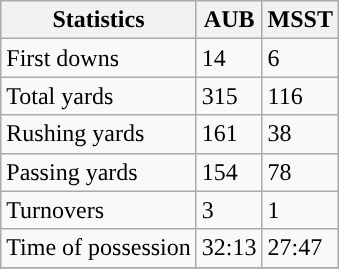<table class="wikitable">
<tr>
<th>Statistics</th>
<th>AUB</th>
<th>MSST</th>
</tr>
<tr>
<td>First downs</td>
<td>14</td>
<td>6</td>
</tr>
<tr>
<td>Total yards</td>
<td>315</td>
<td>116</td>
</tr>
<tr>
<td>Rushing yards</td>
<td>161</td>
<td>38</td>
</tr>
<tr>
<td>Passing yards</td>
<td>154</td>
<td>78</td>
</tr>
<tr>
<td>Turnovers</td>
<td>3</td>
<td>1</td>
</tr>
<tr>
<td>Time of possession</td>
<td>32:13</td>
<td>27:47</td>
</tr>
<tr>
</tr>
</table>
